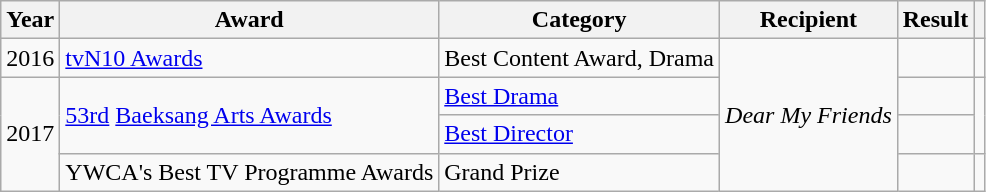<table class="wikitable sortable">
<tr>
<th>Year</th>
<th>Award</th>
<th>Category</th>
<th>Recipient</th>
<th>Result</th>
<th></th>
</tr>
<tr>
<td>2016</td>
<td><a href='#'>tvN10 Awards</a></td>
<td>Best Content Award, Drama</td>
<td rowspan="4"><em>Dear My Friends</em></td>
<td></td>
<td></td>
</tr>
<tr>
<td rowspan="3">2017</td>
<td rowspan="2"><a href='#'>53rd</a> <a href='#'>Baeksang Arts Awards</a></td>
<td><a href='#'>Best Drama</a></td>
<td></td>
<td rowspan="2"></td>
</tr>
<tr>
<td><a href='#'>Best Director</a></td>
<td></td>
</tr>
<tr>
<td>YWCA's Best TV Programme Awards</td>
<td>Grand Prize</td>
<td></td>
<td></td>
</tr>
</table>
